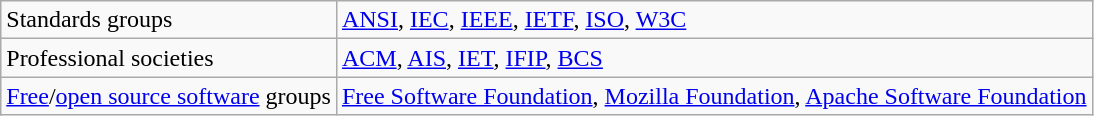<table class="wikitable">
<tr>
<td>Standards groups</td>
<td><a href='#'>ANSI</a>, <a href='#'>IEC</a>, <a href='#'>IEEE</a>, <a href='#'>IETF</a>, <a href='#'>ISO</a>, <a href='#'>W3C</a></td>
</tr>
<tr>
<td>Professional societies</td>
<td><a href='#'>ACM</a>, <a href='#'>AIS</a>, <a href='#'>IET</a>, <a href='#'>IFIP</a>, <a href='#'>BCS</a></td>
</tr>
<tr>
<td><a href='#'>Free</a>/<a href='#'>open source software</a> groups</td>
<td><a href='#'>Free Software Foundation</a>, <a href='#'>Mozilla Foundation</a>, <a href='#'>Apache Software Foundation</a></td>
</tr>
</table>
